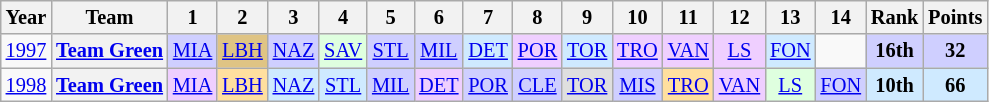<table class="wikitable" style="text-align:center; font-size:85%">
<tr>
<th>Year</th>
<th>Team</th>
<th>1</th>
<th>2</th>
<th>3</th>
<th>4</th>
<th>5</th>
<th>6</th>
<th>7</th>
<th>8</th>
<th>9</th>
<th>10</th>
<th>11</th>
<th>12</th>
<th>13</th>
<th>14</th>
<th>Rank</th>
<th>Points</th>
</tr>
<tr>
<td><a href='#'>1997</a></td>
<th nowrap><a href='#'>Team Green</a></th>
<td style="background:#CFCFFF;"><a href='#'>MIA</a><br></td>
<td style="background:#DFC484;"><a href='#'>LBH</a><br></td>
<td style="background:#CFCFFF;"><a href='#'>NAZ</a><br></td>
<td style="background:#DFFFDF;"><a href='#'>SAV</a><br></td>
<td style="background:#CFCFFF;"><a href='#'>STL</a><br></td>
<td style="background:#CFCFFF;"><a href='#'>MIL</a><br></td>
<td style="background:#CFEAFF;"><a href='#'>DET</a><br></td>
<td style="background:#EFCFFF;"><a href='#'>POR</a><br></td>
<td style="background:#CFEAFF;"><a href='#'>TOR</a><br></td>
<td style="background:#EFCFFF;"><a href='#'>TRO</a><br></td>
<td style="background:#EFCFFF;"><a href='#'>VAN</a><br></td>
<td style="background:#EFCFFF;"><a href='#'>LS</a><br></td>
<td style="background:#CFEAFF;"><a href='#'>FON</a><br></td>
<td></td>
<td style="background:#CFCFFF;"><strong>16th</strong></td>
<td style="background:#CFCFFF;"><strong>32</strong></td>
</tr>
<tr>
<td><a href='#'>1998</a></td>
<th nowrap><a href='#'>Team Green</a></th>
<td style="background:#EFCFFF;"><a href='#'>MIA</a><br></td>
<td style="background:#FFDF9F;"><a href='#'>LBH</a><br></td>
<td style="background:#CFEAFF;"><a href='#'>NAZ</a><br></td>
<td style="background:#CFEAFF;"><a href='#'>STL</a><br></td>
<td style="background:#CFCFFF;"><a href='#'>MIL</a><br></td>
<td style="background:#EFCFFF;"><a href='#'>DET</a><br></td>
<td style="background:#CFCFFF;"><a href='#'>POR</a><br></td>
<td style="background:#CFCFFF;"><a href='#'>CLE</a><br></td>
<td style="background:#DFDFDF;"><a href='#'>TOR</a><br></td>
<td style="background:#CFCFFF;"><a href='#'>MIS</a><br></td>
<td style="background:#FFDF9F;"><a href='#'>TRO</a><br></td>
<td style="background:#EFCFFF;"><a href='#'>VAN</a><br></td>
<td style="background:#DFFFDF;"><a href='#'>LS</a><br></td>
<td style="background:#CFCFFF;"><a href='#'>FON</a><br></td>
<td style="background:#CFEAFF;"><strong>10th</strong></td>
<td style="background:#CFEAFF;"><strong>66</strong></td>
</tr>
</table>
